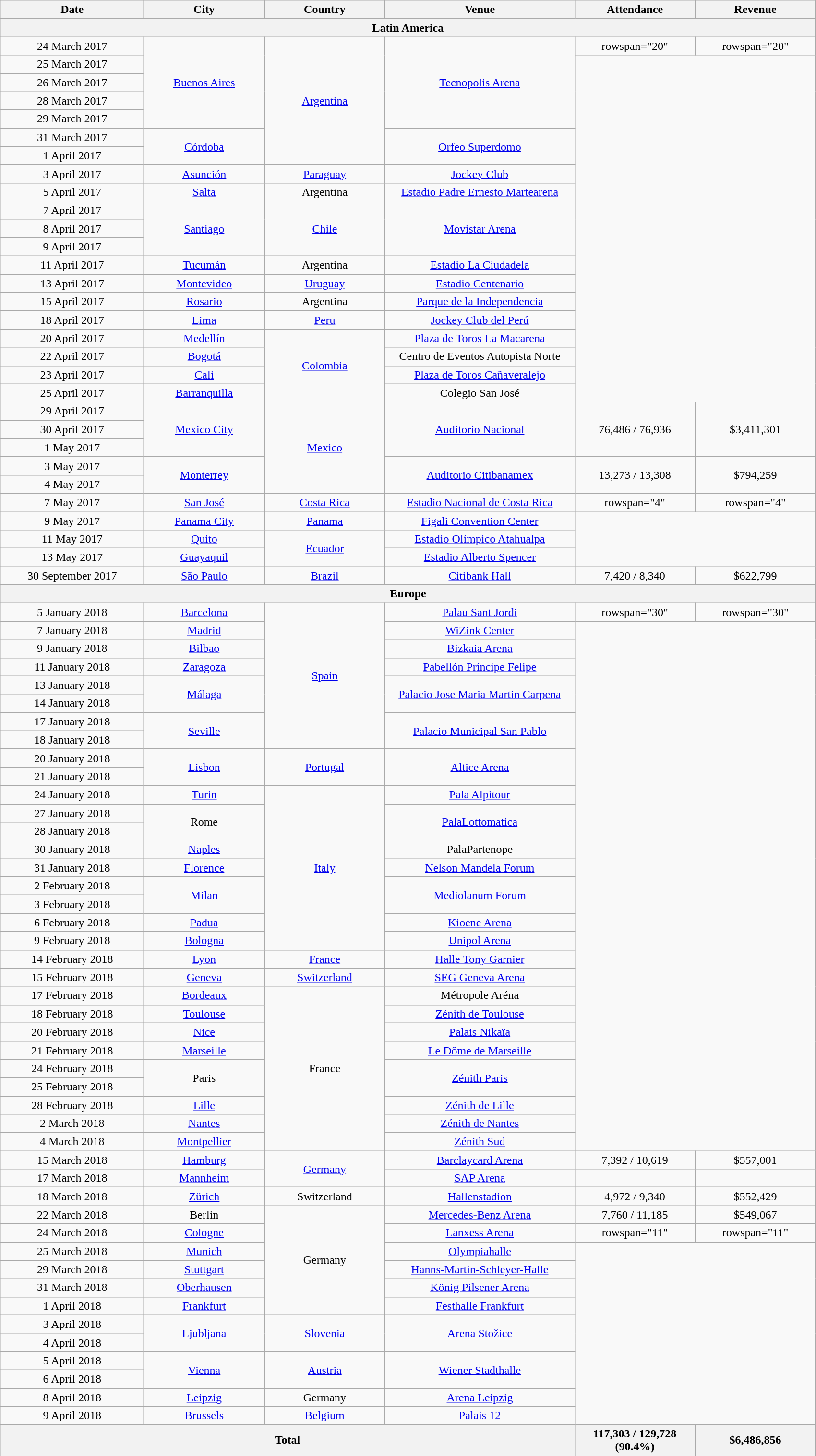<table class="wikitable plainrowheaders" style="text-align:center;">
<tr>
<th scope="col" style="width:12em;">Date</th>
<th scope="col" style="width:10em;">City</th>
<th scope="col" style="width:10em;">Country</th>
<th scope="col" style="width:16em;">Venue</th>
<th scope="col" style="width:10em;">Attendance</th>
<th scope="col" style="width:10em;">Revenue</th>
</tr>
<tr>
<th colspan="6">Latin America</th>
</tr>
<tr>
<td>24 March 2017</td>
<td rowspan="5"><a href='#'>Buenos Aires</a></td>
<td rowspan="7"><a href='#'>Argentina</a></td>
<td rowspan="5"><a href='#'>Tecnopolis Arena</a></td>
<td>rowspan="20" </td>
<td>rowspan="20" </td>
</tr>
<tr>
<td>25 March 2017</td>
</tr>
<tr>
<td>26 March 2017</td>
</tr>
<tr>
<td>28 March 2017</td>
</tr>
<tr>
<td>29 March 2017</td>
</tr>
<tr>
<td>31 March 2017</td>
<td rowspan="2"><a href='#'>Córdoba</a></td>
<td rowspan="2"><a href='#'>Orfeo Superdomo</a></td>
</tr>
<tr>
<td>1 April 2017</td>
</tr>
<tr>
<td>3 April 2017</td>
<td><a href='#'>Asunción</a></td>
<td><a href='#'>Paraguay</a></td>
<td><a href='#'>Jockey Club</a></td>
</tr>
<tr>
<td>5 April 2017</td>
<td><a href='#'>Salta</a></td>
<td>Argentina</td>
<td><a href='#'>Estadio Padre Ernesto Martearena</a></td>
</tr>
<tr>
<td>7 April 2017</td>
<td rowspan="3"><a href='#'>Santiago</a></td>
<td rowspan="3"><a href='#'>Chile</a></td>
<td rowspan="3"><a href='#'>Movistar Arena</a></td>
</tr>
<tr>
<td>8 April 2017</td>
</tr>
<tr>
<td>9 April 2017</td>
</tr>
<tr>
<td>11 April 2017</td>
<td><a href='#'>Tucumán</a></td>
<td>Argentina</td>
<td><a href='#'>Estadio La Ciudadela</a></td>
</tr>
<tr>
<td>13 April 2017</td>
<td><a href='#'>Montevideo</a></td>
<td><a href='#'>Uruguay</a></td>
<td><a href='#'>Estadio Centenario</a></td>
</tr>
<tr>
<td>15 April 2017</td>
<td><a href='#'>Rosario</a></td>
<td>Argentina</td>
<td><a href='#'>Parque de la Independencia</a></td>
</tr>
<tr>
<td>18 April 2017</td>
<td><a href='#'>Lima</a></td>
<td><a href='#'>Peru</a></td>
<td><a href='#'>Jockey Club del Perú</a></td>
</tr>
<tr>
<td>20 April 2017</td>
<td><a href='#'>Medellín</a></td>
<td rowspan="4"><a href='#'>Colombia</a></td>
<td><a href='#'>Plaza de Toros La Macarena</a></td>
</tr>
<tr>
<td>22 April 2017</td>
<td><a href='#'>Bogotá</a></td>
<td>Centro de Eventos Autopista Norte</td>
</tr>
<tr>
<td>23 April 2017</td>
<td><a href='#'>Cali</a></td>
<td><a href='#'>Plaza de Toros Cañaveralejo</a></td>
</tr>
<tr>
<td>25 April 2017</td>
<td><a href='#'>Barranquilla</a></td>
<td>Colegio San José</td>
</tr>
<tr>
<td>29 April 2017</td>
<td rowspan="3"><a href='#'>Mexico City</a></td>
<td rowspan="5"><a href='#'>Mexico</a></td>
<td rowspan="3"><a href='#'>Auditorio Nacional</a></td>
<td rowspan="3">76,486 / 76,936</td>
<td rowspan="3">$3,411,301</td>
</tr>
<tr>
<td>30 April 2017</td>
</tr>
<tr>
<td>1 May 2017</td>
</tr>
<tr>
<td>3 May 2017</td>
<td rowspan="2"><a href='#'>Monterrey</a></td>
<td rowspan="2"><a href='#'>Auditorio Citibanamex</a></td>
<td rowspan="2">13,273 / 13,308</td>
<td rowspan="2">$794,259</td>
</tr>
<tr>
<td>4 May 2017</td>
</tr>
<tr>
<td>7 May 2017</td>
<td><a href='#'>San José</a></td>
<td><a href='#'>Costa Rica</a></td>
<td><a href='#'>Estadio Nacional de Costa Rica</a></td>
<td>rowspan="4" </td>
<td>rowspan="4" </td>
</tr>
<tr>
<td>9 May 2017</td>
<td><a href='#'>Panama City</a></td>
<td><a href='#'>Panama</a></td>
<td><a href='#'>Figali Convention Center</a></td>
</tr>
<tr>
<td>11 May 2017</td>
<td><a href='#'>Quito</a></td>
<td rowspan="2"><a href='#'>Ecuador</a></td>
<td><a href='#'>Estadio Olímpico Atahualpa</a></td>
</tr>
<tr>
<td>13 May 2017</td>
<td><a href='#'>Guayaquil</a></td>
<td><a href='#'>Estadio Alberto Spencer</a></td>
</tr>
<tr>
<td>30 September 2017</td>
<td><a href='#'>São Paulo</a></td>
<td><a href='#'>Brazil</a></td>
<td><a href='#'>Citibank Hall</a></td>
<td>7,420 / 8,340</td>
<td>$622,799</td>
</tr>
<tr>
<th colspan="6">Europe</th>
</tr>
<tr>
<td>5 January 2018</td>
<td><a href='#'>Barcelona</a></td>
<td rowspan="8"><a href='#'>Spain</a></td>
<td><a href='#'>Palau Sant Jordi</a></td>
<td>rowspan="30" </td>
<td>rowspan="30" </td>
</tr>
<tr>
<td>7 January 2018</td>
<td><a href='#'>Madrid</a></td>
<td><a href='#'>WiZink Center</a></td>
</tr>
<tr>
<td>9 January 2018</td>
<td><a href='#'>Bilbao</a></td>
<td><a href='#'>Bizkaia Arena</a></td>
</tr>
<tr>
<td>11 January 2018</td>
<td><a href='#'>Zaragoza</a></td>
<td><a href='#'>Pabellón Príncipe Felipe</a></td>
</tr>
<tr>
<td>13 January 2018</td>
<td rowspan="2"><a href='#'>Málaga</a></td>
<td rowspan="2"><a href='#'>Palacio Jose Maria Martin Carpena</a></td>
</tr>
<tr>
<td>14 January 2018</td>
</tr>
<tr>
<td>17 January 2018</td>
<td rowspan="2"><a href='#'>Seville</a></td>
<td rowspan="2"><a href='#'>Palacio Municipal San Pablo</a></td>
</tr>
<tr>
<td>18 January 2018</td>
</tr>
<tr>
<td>20 January 2018</td>
<td rowspan="2"><a href='#'>Lisbon</a></td>
<td rowspan="2"><a href='#'>Portugal</a></td>
<td rowspan="2"><a href='#'>Altice Arena</a></td>
</tr>
<tr>
<td>21 January 2018</td>
</tr>
<tr>
<td>24 January 2018</td>
<td><a href='#'>Turin</a></td>
<td rowspan="9"><a href='#'>Italy</a></td>
<td><a href='#'>Pala Alpitour</a></td>
</tr>
<tr>
<td>27 January 2018</td>
<td rowspan="2">Rome</td>
<td rowspan="2"><a href='#'>PalaLottomatica</a></td>
</tr>
<tr>
<td>28 January 2018</td>
</tr>
<tr>
<td>30 January 2018</td>
<td><a href='#'>Naples</a></td>
<td>PalaPartenope</td>
</tr>
<tr>
<td>31 January 2018</td>
<td><a href='#'>Florence</a></td>
<td><a href='#'>Nelson Mandela Forum</a></td>
</tr>
<tr>
<td>2 February 2018</td>
<td rowspan="2"><a href='#'>Milan</a></td>
<td rowspan="2"><a href='#'>Mediolanum Forum</a></td>
</tr>
<tr>
<td>3 February 2018</td>
</tr>
<tr>
<td>6 February 2018</td>
<td><a href='#'>Padua</a></td>
<td><a href='#'>Kioene Arena</a></td>
</tr>
<tr>
<td>9 February 2018</td>
<td><a href='#'>Bologna</a></td>
<td><a href='#'>Unipol Arena</a></td>
</tr>
<tr>
<td>14 February 2018</td>
<td><a href='#'>Lyon</a></td>
<td><a href='#'>France</a></td>
<td><a href='#'>Halle Tony Garnier</a></td>
</tr>
<tr>
<td>15 February 2018</td>
<td><a href='#'>Geneva</a></td>
<td><a href='#'>Switzerland</a></td>
<td><a href='#'>SEG Geneva Arena</a></td>
</tr>
<tr>
<td>17 February 2018</td>
<td><a href='#'>Bordeaux</a></td>
<td rowspan="9">France</td>
<td>Métropole Aréna</td>
</tr>
<tr>
<td>18 February 2018</td>
<td><a href='#'>Toulouse</a></td>
<td><a href='#'>Zénith de Toulouse</a></td>
</tr>
<tr>
<td>20 February 2018</td>
<td><a href='#'>Nice</a></td>
<td><a href='#'>Palais Nikaïa</a></td>
</tr>
<tr>
<td>21 February 2018</td>
<td><a href='#'>Marseille</a></td>
<td><a href='#'>Le Dôme de Marseille</a></td>
</tr>
<tr>
<td>24 February 2018</td>
<td rowspan="2">Paris</td>
<td rowspan="2"><a href='#'>Zénith Paris</a></td>
</tr>
<tr>
<td>25 February 2018</td>
</tr>
<tr>
<td>28 February 2018</td>
<td><a href='#'>Lille</a></td>
<td><a href='#'>Zénith de Lille</a></td>
</tr>
<tr>
<td>2 March 2018</td>
<td><a href='#'>Nantes</a></td>
<td><a href='#'>Zénith de Nantes</a></td>
</tr>
<tr>
<td>4 March 2018</td>
<td><a href='#'>Montpellier</a></td>
<td><a href='#'>Zénith Sud</a></td>
</tr>
<tr>
<td>15 March 2018</td>
<td><a href='#'>Hamburg</a></td>
<td rowspan="2"><a href='#'>Germany</a></td>
<td><a href='#'>Barclaycard Arena</a></td>
<td>7,392 / 10,619</td>
<td>$557,001</td>
</tr>
<tr>
<td>17 March 2018</td>
<td><a href='#'>Mannheim</a></td>
<td><a href='#'>SAP Arena</a></td>
<td></td>
<td></td>
</tr>
<tr>
<td>18 March 2018</td>
<td><a href='#'>Zürich</a></td>
<td>Switzerland</td>
<td><a href='#'>Hallenstadion</a></td>
<td>4,972 / 9,340</td>
<td>$552,429</td>
</tr>
<tr>
<td>22 March 2018</td>
<td>Berlin</td>
<td rowspan="6">Germany</td>
<td><a href='#'>Mercedes-Benz Arena</a></td>
<td>7,760 / 11,185</td>
<td>$549,067</td>
</tr>
<tr>
<td>24 March 2018</td>
<td><a href='#'>Cologne</a></td>
<td><a href='#'>Lanxess Arena</a></td>
<td>rowspan="11" </td>
<td>rowspan="11" </td>
</tr>
<tr>
<td>25 March 2018</td>
<td><a href='#'>Munich</a></td>
<td><a href='#'>Olympiahalle</a></td>
</tr>
<tr>
<td>29 March 2018</td>
<td><a href='#'>Stuttgart</a></td>
<td><a href='#'>Hanns-Martin-Schleyer-Halle</a></td>
</tr>
<tr>
<td>31 March 2018</td>
<td><a href='#'>Oberhausen</a></td>
<td><a href='#'>König Pilsener Arena</a></td>
</tr>
<tr>
<td>1 April 2018</td>
<td><a href='#'>Frankfurt</a></td>
<td><a href='#'>Festhalle Frankfurt</a></td>
</tr>
<tr>
<td>3 April 2018</td>
<td rowspan="2"><a href='#'>Ljubljana</a></td>
<td rowspan="2"><a href='#'>Slovenia</a></td>
<td rowspan="2"><a href='#'>Arena Stožice</a></td>
</tr>
<tr>
<td>4 April 2018</td>
</tr>
<tr>
<td>5 April 2018</td>
<td rowspan="2"><a href='#'>Vienna</a></td>
<td rowspan="2"><a href='#'>Austria</a></td>
<td rowspan="2"><a href='#'>Wiener Stadthalle</a></td>
</tr>
<tr>
<td>6 April 2018</td>
</tr>
<tr>
<td>8 April 2018</td>
<td><a href='#'>Leipzig</a></td>
<td>Germany</td>
<td><a href='#'>Arena Leipzig</a></td>
</tr>
<tr>
<td>9 April 2018</td>
<td><a href='#'>Brussels</a></td>
<td><a href='#'>Belgium</a></td>
<td><a href='#'>Palais 12</a></td>
</tr>
<tr>
<th colspan="4">Total</th>
<th>117,303 / 129,728 (90.4%)</th>
<th>$6,486,856</th>
</tr>
</table>
